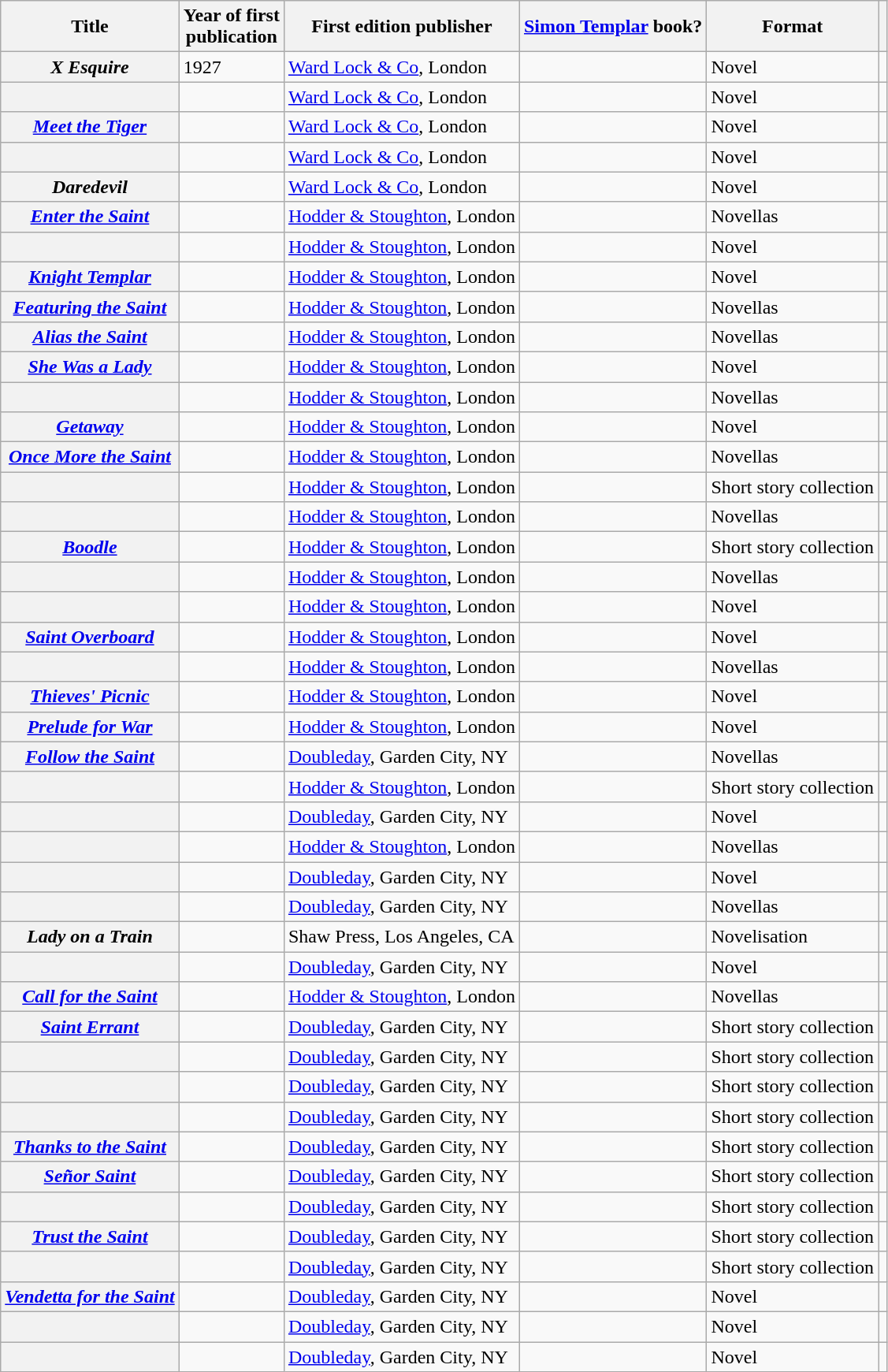<table class="wikitable plainrowheaders sortable" style="margin-right: 0;">
<tr>
<th scope="col">Title</th>
<th scope="col">Year of first<br>publication</th>
<th scope="col">First edition publisher</th>
<th scope="col"><a href='#'>Simon Templar</a> book?</th>
<th scope="col">Format</th>
<th scope="col" class="unsortable"></th>
</tr>
<tr>
<th scope="row"><em>X Esquire</em></th>
<td>1927</td>
<td><a href='#'>Ward Lock & Co</a>, London</td>
<td style="text-align: center;"></td>
<td>Novel</td>
<td style="text-align: center;"></td>
</tr>
<tr>
<th scope="row"></th>
<td></td>
<td><a href='#'>Ward Lock & Co</a>, London</td>
<td style="text-align: center;"></td>
<td>Novel</td>
<td style="text-align: center;"></td>
</tr>
<tr>
<th scope="row"><em><a href='#'>Meet the Tiger</a></em></th>
<td></td>
<td><a href='#'>Ward Lock & Co</a>, London</td>
<td style="text-align: center;"></td>
<td>Novel</td>
<td style="text-align: center;"></td>
</tr>
<tr>
<th scope="row"></th>
<td></td>
<td><a href='#'>Ward Lock & Co</a>, London</td>
<td style="text-align: center;"></td>
<td>Novel</td>
<td style="text-align: center;"></td>
</tr>
<tr>
<th scope="row"><em>Daredevil</em></th>
<td></td>
<td><a href='#'>Ward Lock & Co</a>, London</td>
<td style="text-align: center;"></td>
<td>Novel</td>
<td style="text-align: center;"></td>
</tr>
<tr>
<th scope="row"><em><a href='#'>Enter the Saint</a></em></th>
<td></td>
<td><a href='#'>Hodder & Stoughton</a>, London</td>
<td style="text-align: center;"></td>
<td>Novellas</td>
<td style="text-align: center;"></td>
</tr>
<tr>
<th scope="row"></th>
<td></td>
<td><a href='#'>Hodder & Stoughton</a>, London</td>
<td style="text-align: center;"></td>
<td>Novel</td>
<td style="text-align: center;"></td>
</tr>
<tr>
<th scope="row"><em><a href='#'>Knight Templar</a></em></th>
<td></td>
<td><a href='#'>Hodder & Stoughton</a>, London</td>
<td style="text-align: center;"></td>
<td>Novel</td>
<td style="text-align: center;"></td>
</tr>
<tr>
<th scope="row"><em><a href='#'>Featuring the Saint</a></em></th>
<td></td>
<td><a href='#'>Hodder & Stoughton</a>, London</td>
<td style="text-align: center;"></td>
<td>Novellas</td>
<td style="text-align: center;"></td>
</tr>
<tr>
<th scope="row"><em><a href='#'>Alias the Saint</a></em></th>
<td></td>
<td><a href='#'>Hodder & Stoughton</a>, London</td>
<td style="text-align: center;"></td>
<td>Novellas</td>
<td style="text-align: center;"></td>
</tr>
<tr>
<th scope="row"><em><a href='#'>She Was a Lady</a></em></th>
<td></td>
<td><a href='#'>Hodder & Stoughton</a>, London</td>
<td style="text-align: center;"></td>
<td>Novel</td>
<td style="text-align: center;"></td>
</tr>
<tr>
<th scope="row"></th>
<td></td>
<td><a href='#'>Hodder & Stoughton</a>, London</td>
<td style="text-align: center;"></td>
<td>Novellas</td>
<td style="text-align: center;"></td>
</tr>
<tr>
<th scope="row"><em><a href='#'>Getaway</a></em></th>
<td></td>
<td><a href='#'>Hodder & Stoughton</a>, London</td>
<td style="text-align: center;"></td>
<td>Novel</td>
<td style="text-align: center;"></td>
</tr>
<tr>
<th scope="row"><em><a href='#'>Once More the Saint</a></em></th>
<td></td>
<td><a href='#'>Hodder & Stoughton</a>, London</td>
<td style="text-align: center;"></td>
<td>Novellas</td>
<td style="text-align: center;"></td>
</tr>
<tr>
<th scope="row"></th>
<td></td>
<td><a href='#'>Hodder & Stoughton</a>, London</td>
<td style="text-align: center;"></td>
<td>Short story collection</td>
<td style="text-align: center;"></td>
</tr>
<tr>
<th scope="row"></th>
<td></td>
<td><a href='#'>Hodder & Stoughton</a>, London</td>
<td style="text-align: center;"></td>
<td>Novellas</td>
<td style="text-align: center;"></td>
</tr>
<tr>
<th scope="row"><em><a href='#'>Boodle</a></em></th>
<td></td>
<td><a href='#'>Hodder & Stoughton</a>, London</td>
<td style="text-align: center;"></td>
<td>Short story collection</td>
<td style="text-align: center;"></td>
</tr>
<tr>
<th scope="row"></th>
<td></td>
<td><a href='#'>Hodder & Stoughton</a>, London</td>
<td style="text-align: center;"></td>
<td>Novellas</td>
<td style="text-align: center;"></td>
</tr>
<tr>
<th scope="row"></th>
<td></td>
<td><a href='#'>Hodder & Stoughton</a>, London</td>
<td style="text-align: center;"></td>
<td>Novel</td>
<td style="text-align: center;"></td>
</tr>
<tr>
<th scope="row"><em><a href='#'>Saint Overboard</a></em></th>
<td></td>
<td><a href='#'>Hodder & Stoughton</a>, London</td>
<td style="text-align: center;"></td>
<td>Novel</td>
<td style="text-align: center;"></td>
</tr>
<tr>
<th scope="row"></th>
<td></td>
<td><a href='#'>Hodder & Stoughton</a>, London</td>
<td style="text-align: center;"></td>
<td>Novellas</td>
<td style="text-align: center;"></td>
</tr>
<tr>
<th scope="row"><em><a href='#'>Thieves' Picnic</a></em></th>
<td></td>
<td><a href='#'>Hodder & Stoughton</a>, London</td>
<td style="text-align: center;"></td>
<td>Novel</td>
<td style="text-align: center;"></td>
</tr>
<tr>
<th scope="row"><em><a href='#'>Prelude for War</a></em></th>
<td></td>
<td><a href='#'>Hodder & Stoughton</a>, London</td>
<td style="text-align: center;"></td>
<td>Novel</td>
<td style="text-align: center;"></td>
</tr>
<tr>
<th scope="row"><em><a href='#'>Follow the Saint</a></em></th>
<td></td>
<td><a href='#'>Doubleday</a>, Garden City, NY</td>
<td style="text-align: center;"></td>
<td>Novellas</td>
<td style="text-align: center;"></td>
</tr>
<tr>
<th scope="row"></th>
<td></td>
<td><a href='#'>Hodder & Stoughton</a>, London</td>
<td style="text-align: center;"></td>
<td>Short story collection</td>
<td style="text-align: center;"></td>
</tr>
<tr>
<th scope="row"></th>
<td></td>
<td><a href='#'>Doubleday</a>, Garden City, NY</td>
<td style="text-align: center;"></td>
<td>Novel</td>
<td style="text-align: center;"></td>
</tr>
<tr>
<th scope="row"></th>
<td></td>
<td><a href='#'>Hodder & Stoughton</a>, London</td>
<td style="text-align: center;"></td>
<td>Novellas</td>
<td style="text-align: center;"></td>
</tr>
<tr>
<th scope="row"></th>
<td></td>
<td><a href='#'>Doubleday</a>, Garden City, NY</td>
<td style="text-align: center;"></td>
<td>Novel</td>
<td style="text-align: center;"></td>
</tr>
<tr>
<th scope="row"></th>
<td></td>
<td><a href='#'>Doubleday</a>, Garden City, NY</td>
<td style="text-align: center;"></td>
<td>Novellas</td>
<td style="text-align: center;"></td>
</tr>
<tr>
<th scope="row"><em>Lady on a Train</em></th>
<td></td>
<td>Shaw Press, Los Angeles, CA</td>
<td style="text-align: center;"></td>
<td>Novelisation</td>
<td style="text-align: center;"></td>
</tr>
<tr>
<th scope="row"></th>
<td></td>
<td><a href='#'>Doubleday</a>, Garden City, NY</td>
<td style="text-align: center;"></td>
<td>Novel</td>
<td style="text-align: center;"></td>
</tr>
<tr>
<th scope="row"><em><a href='#'>Call for the Saint</a></em></th>
<td></td>
<td><a href='#'>Hodder & Stoughton</a>, London</td>
<td style="text-align: center;"></td>
<td>Novellas</td>
<td style="text-align: center;"></td>
</tr>
<tr>
<th scope="row"><em><a href='#'>Saint Errant</a></em></th>
<td></td>
<td><a href='#'>Doubleday</a>, Garden City, NY</td>
<td style="text-align: center;"></td>
<td>Short story collection</td>
<td style="text-align: center;"></td>
</tr>
<tr>
<th scope="row"></th>
<td></td>
<td><a href='#'>Doubleday</a>, Garden City, NY</td>
<td style="text-align: center;"></td>
<td>Short story collection</td>
<td style="text-align: center;"></td>
</tr>
<tr>
<th scope="row"></th>
<td></td>
<td><a href='#'>Doubleday</a>, Garden City, NY</td>
<td style="text-align: center;"></td>
<td>Short story collection</td>
<td style="text-align: center;"></td>
</tr>
<tr>
<th scope="row"></th>
<td></td>
<td><a href='#'>Doubleday</a>, Garden City, NY</td>
<td style="text-align: center;"></td>
<td>Short story collection</td>
<td style="text-align: center;"></td>
</tr>
<tr>
<th scope="row"><em><a href='#'>Thanks to the Saint</a></em></th>
<td></td>
<td><a href='#'>Doubleday</a>, Garden City, NY</td>
<td style="text-align: center;"></td>
<td>Short story collection</td>
<td style="text-align: center;"></td>
</tr>
<tr>
<th scope="row"><em><a href='#'>Señor Saint</a></em></th>
<td></td>
<td><a href='#'>Doubleday</a>, Garden City, NY</td>
<td style="text-align: center;"></td>
<td>Short story collection</td>
<td style="text-align: center;"></td>
</tr>
<tr>
<th scope="row"></th>
<td></td>
<td><a href='#'>Doubleday</a>, Garden City, NY</td>
<td style="text-align: center;"></td>
<td>Short story collection</td>
<td style="text-align: center;"></td>
</tr>
<tr>
<th scope="row"><em><a href='#'>Trust the Saint</a></em></th>
<td></td>
<td><a href='#'>Doubleday</a>, Garden City, NY</td>
<td style="text-align: center;"></td>
<td>Short story collection</td>
<td style="text-align: center;"></td>
</tr>
<tr>
<th scope="row"></th>
<td></td>
<td><a href='#'>Doubleday</a>, Garden City, NY</td>
<td style="text-align: center;"></td>
<td>Short story collection</td>
<td style="text-align: center;"></td>
</tr>
<tr>
<th scope="row"><em><a href='#'>Vendetta for the Saint</a></em></th>
<td></td>
<td><a href='#'>Doubleday</a>, Garden City, NY</td>
<td style="text-align: center;"></td>
<td>Novel</td>
<td style="text-align: center;"></td>
</tr>
<tr>
<th scope="row"></th>
<td></td>
<td><a href='#'>Doubleday</a>, Garden City, NY</td>
<td style="text-align: center;"></td>
<td>Novel</td>
<td style="text-align: center;"></td>
</tr>
<tr>
<th scope="row"></th>
<td></td>
<td><a href='#'>Doubleday</a>, Garden City, NY</td>
<td style="text-align: center;"></td>
<td>Novel</td>
<td style="text-align: center;"></td>
</tr>
</table>
